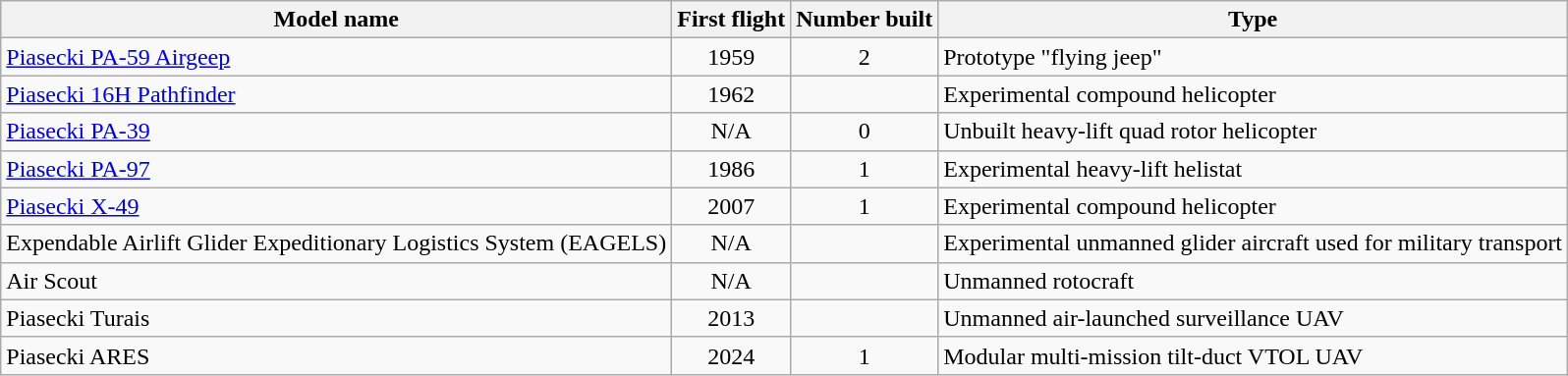<table class="wikitable sortable">
<tr>
<th>Model name</th>
<th>First flight</th>
<th>Number built</th>
<th>Type</th>
</tr>
<tr>
<td align=left><a href='#'>Piasecki PA-59 Airgeep</a></td>
<td align=center>1959</td>
<td align=center>2</td>
<td align=left>Prototype "flying jeep"</td>
</tr>
<tr>
<td align=left><a href='#'>Piasecki 16H Pathfinder</a></td>
<td align=center>1962</td>
<td align=center></td>
<td align=left>Experimental compound helicopter</td>
</tr>
<tr>
<td align=left><a href='#'>Piasecki PA-39</a></td>
<td align=center>N/A</td>
<td align=center>0</td>
<td align=left>Unbuilt heavy-lift quad rotor helicopter</td>
</tr>
<tr>
<td align=left><a href='#'>Piasecki PA-97</a></td>
<td align=center>1986</td>
<td align=center>1</td>
<td align=left>Experimental heavy-lift helistat</td>
</tr>
<tr>
<td align=left><a href='#'>Piasecki X-49</a></td>
<td align=center>2007</td>
<td align=center>1</td>
<td align=left>Experimental compound helicopter</td>
</tr>
<tr>
<td align=left>Expendable Airlift Glider Expeditionary Logistics System (EAGELS)</td>
<td align=center>N/A</td>
<td align=center></td>
<td align=left>Experimental unmanned glider aircraft used for military transport</td>
</tr>
<tr>
<td align=left>Air Scout</td>
<td align=center>N/A</td>
<td align=center></td>
<td align=left>Unmanned rotocraft</td>
</tr>
<tr>
<td align=left>Piasecki Turais</td>
<td align=center>2013</td>
<td align=center></td>
<td align=left>Unmanned air-launched surveillance UAV</td>
</tr>
<tr>
<td align=left>Piasecki ARES</td>
<td align=center>2024</td>
<td align=center>1</td>
<td align=left>Modular multi-mission tilt-duct VTOL UAV</td>
</tr>
</table>
